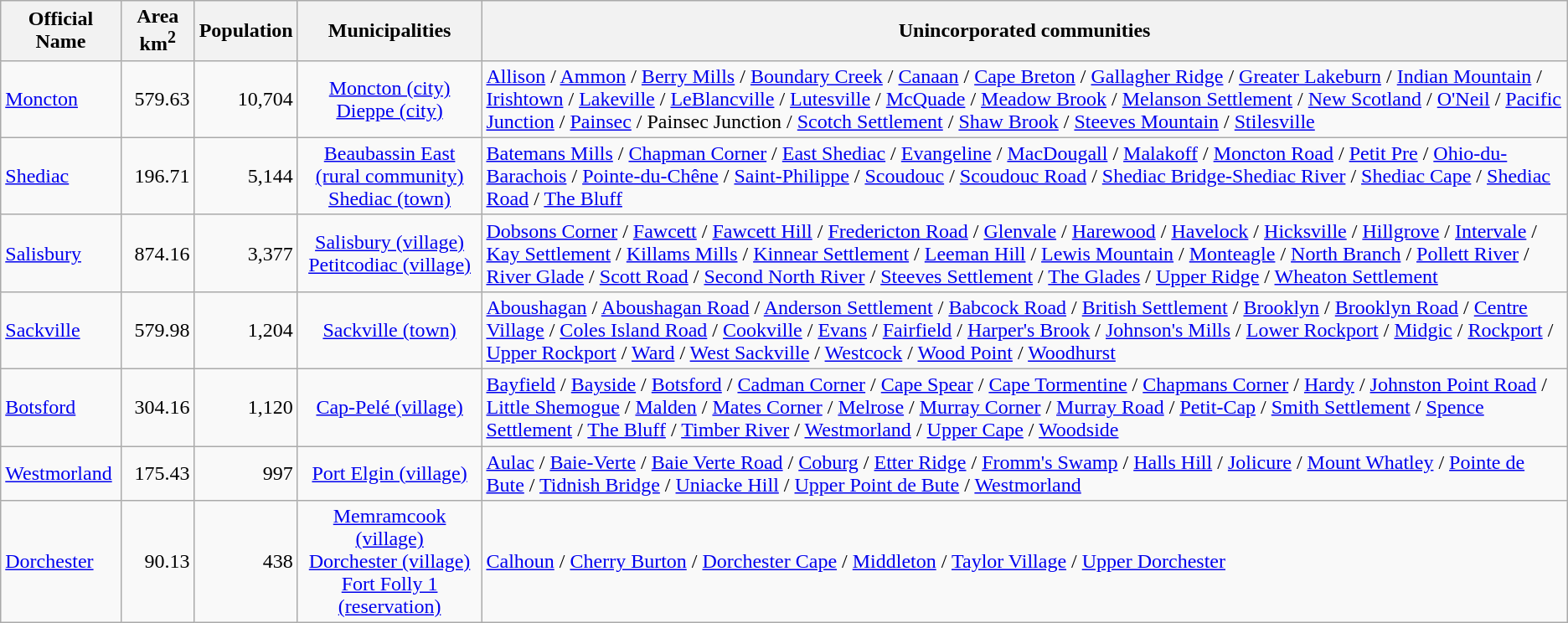<table class="wikitable">
<tr>
<th>Official Name</th>
<th>Area km<sup>2</sup></th>
<th>Population</th>
<th>Municipalities</th>
<th>Unincorporated communities</th>
</tr>
<tr>
<td><a href='#'>Moncton</a></td>
<td align="right">579.63</td>
<td align="right">10,704</td>
<td align="center"><a href='#'>Moncton (city)</a><br><a href='#'>Dieppe (city)</a></td>
<td><a href='#'>Allison</a> / <a href='#'>Ammon</a> / <a href='#'>Berry Mills</a> / <a href='#'>Boundary Creek</a> / <a href='#'>Canaan</a> / <a href='#'>Cape Breton</a> / <a href='#'>Gallagher Ridge</a> / <a href='#'>Greater Lakeburn</a> / <a href='#'>Indian Mountain</a> / <a href='#'>Irishtown</a> / <a href='#'>Lakeville</a> / <a href='#'>LeBlancville</a> / <a href='#'>Lutesville</a> / <a href='#'>McQuade</a> / <a href='#'>Meadow Brook</a> / <a href='#'>Melanson Settlement</a> / <a href='#'>New Scotland</a> / <a href='#'>O'Neil</a> / <a href='#'>Pacific Junction</a> / <a href='#'>Painsec</a> / Painsec Junction / <a href='#'>Scotch Settlement</a> / <a href='#'>Shaw Brook</a> / <a href='#'>Steeves Mountain</a> / <a href='#'>Stilesville</a></td>
</tr>
<tr>
<td><a href='#'>Shediac</a></td>
<td align="right">196.71</td>
<td align="right">5,144</td>
<td align="center"><a href='#'>Beaubassin East (rural community)</a><br><a href='#'>Shediac (town)</a></td>
<td><a href='#'>Batemans Mills</a> / <a href='#'>Chapman Corner</a> / <a href='#'>East Shediac</a> / <a href='#'>Evangeline</a> / <a href='#'>MacDougall</a> / <a href='#'>Malakoff</a> / <a href='#'>Moncton Road</a> / <a href='#'>Petit Pre</a> / <a href='#'>Ohio-du-Barachois</a> / <a href='#'>Pointe-du-Chêne</a> / <a href='#'>Saint-Philippe</a> / <a href='#'>Scoudouc</a> / <a href='#'>Scoudouc Road</a> / <a href='#'>Shediac Bridge-Shediac River</a> / <a href='#'>Shediac Cape</a> / <a href='#'>Shediac Road</a> / <a href='#'>The Bluff</a></td>
</tr>
<tr>
<td><a href='#'>Salisbury</a></td>
<td align="right">874.16</td>
<td align="right">3,377</td>
<td align="center"><a href='#'>Salisbury (village)</a><br><a href='#'>Petitcodiac (village)</a></td>
<td><a href='#'>Dobsons Corner</a> / <a href='#'>Fawcett</a> / <a href='#'>Fawcett Hill</a> / <a href='#'>Fredericton Road</a> / <a href='#'>Glenvale</a> / <a href='#'>Harewood</a> / <a href='#'>Havelock</a> / <a href='#'>Hicksville</a> / <a href='#'>Hillgrove</a> / <a href='#'>Intervale</a> / <a href='#'>Kay Settlement</a> / <a href='#'>Killams Mills</a> / <a href='#'>Kinnear Settlement</a> / <a href='#'>Leeman Hill</a> / <a href='#'>Lewis Mountain</a> / <a href='#'>Monteagle</a> / <a href='#'>North Branch</a> / <a href='#'>Pollett River</a> / <a href='#'>River Glade</a> / <a href='#'>Scott Road</a> / <a href='#'>Second North River</a> / <a href='#'>Steeves Settlement</a> / <a href='#'>The Glades</a> / <a href='#'>Upper Ridge</a> / <a href='#'>Wheaton Settlement</a></td>
</tr>
<tr>
<td><a href='#'>Sackville</a></td>
<td align="right">579.98</td>
<td align="right">1,204</td>
<td align="center"><a href='#'>Sackville (town)</a></td>
<td><a href='#'>Aboushagan</a> / <a href='#'>Aboushagan Road</a> / <a href='#'>Anderson Settlement</a> / <a href='#'>Babcock Road</a> / <a href='#'>British Settlement</a> / <a href='#'>Brooklyn</a> / <a href='#'>Brooklyn Road</a> / <a href='#'>Centre Village</a> / <a href='#'>Coles Island Road</a> / <a href='#'>Cookville</a> / <a href='#'>Evans</a> / <a href='#'>Fairfield</a> / <a href='#'>Harper's Brook</a> / <a href='#'>Johnson's Mills</a> / <a href='#'>Lower Rockport</a> / <a href='#'>Midgic</a> / <a href='#'>Rockport</a> / <a href='#'>Upper Rockport</a> / <a href='#'>Ward</a> / <a href='#'>West Sackville</a> / <a href='#'>Westcock</a> / <a href='#'>Wood Point</a> / <a href='#'>Woodhurst</a></td>
</tr>
<tr>
<td><a href='#'>Botsford</a></td>
<td align="right">304.16</td>
<td align="right">1,120</td>
<td align="center"><a href='#'>Cap-Pelé (village)</a></td>
<td><a href='#'>Bayfield</a> / <a href='#'>Bayside</a> / <a href='#'>Botsford</a> / <a href='#'>Cadman Corner</a> / <a href='#'>Cape Spear</a> / <a href='#'>Cape Tormentine</a> / <a href='#'>Chapmans Corner</a> / <a href='#'>Hardy</a> / <a href='#'>Johnston Point Road</a> / <a href='#'>Little Shemogue</a> / <a href='#'>Malden</a> / <a href='#'>Mates Corner</a> / <a href='#'>Melrose</a> / <a href='#'>Murray Corner</a> / <a href='#'>Murray Road</a> / <a href='#'>Petit-Cap</a> / <a href='#'>Smith Settlement</a> / <a href='#'>Spence Settlement</a> / <a href='#'>The Bluff</a> / <a href='#'>Timber River</a> / <a href='#'>Westmorland</a> / <a href='#'>Upper Cape</a> / <a href='#'>Woodside</a></td>
</tr>
<tr>
<td><a href='#'>Westmorland</a></td>
<td align="right">175.43</td>
<td align="right">997</td>
<td align="center"><a href='#'>Port Elgin (village)</a></td>
<td><a href='#'>Aulac</a> / <a href='#'>Baie-Verte</a> / <a href='#'>Baie Verte Road</a> / <a href='#'>Coburg</a> / <a href='#'>Etter Ridge</a> / <a href='#'>Fromm's Swamp</a> / <a href='#'>Halls Hill</a> / <a href='#'>Jolicure</a> / <a href='#'>Mount Whatley</a> / <a href='#'>Pointe de Bute</a> / <a href='#'>Tidnish Bridge</a> / <a href='#'>Uniacke Hill</a> / <a href='#'>Upper Point de Bute</a> / <a href='#'>Westmorland</a></td>
</tr>
<tr>
<td><a href='#'>Dorchester</a></td>
<td align="right">90.13</td>
<td align="right">438</td>
<td align="center"><a href='#'>Memramcook (village)</a><br><a href='#'>Dorchester (village)</a><br><a href='#'>Fort Folly 1 (reservation)</a></td>
<td><a href='#'>Calhoun</a> / <a href='#'>Cherry Burton</a> / <a href='#'>Dorchester Cape</a> / <a href='#'>Middleton</a> / <a href='#'>Taylor Village</a> / <a href='#'>Upper Dorchester</a></td>
</tr>
</table>
